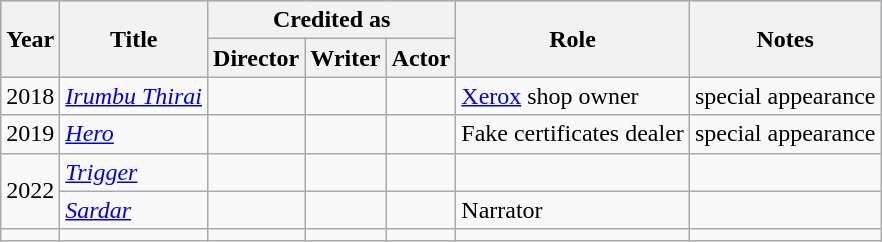<table class="wikitable sortable">
<tr style="background:#B0C4DE; text-align:center;">
<th rowspan="2" scope="col">Year</th>
<th rowspan="2" scope="col">Title</th>
<th scope="col"  colspan="3">Credited as</th>
<th rowspan="2" scope="col">Role</th>
<th rowspan="2" class="unsortable" scope="col">Notes</th>
</tr>
<tr>
<th>Director</th>
<th>Writer</th>
<th>Actor</th>
</tr>
<tr>
<td>2018</td>
<td><em><a href='#'>Irumbu Thirai</a></em></td>
<td></td>
<td></td>
<td></td>
<td><a href='#'>Xerox</a> shop owner</td>
<td>special appearance</td>
</tr>
<tr>
<td>2019</td>
<td><em><a href='#'>Hero</a></em></td>
<td></td>
<td></td>
<td></td>
<td>Fake certificates dealer</td>
<td>special appearance</td>
</tr>
<tr>
<td rowspan ="2">2022</td>
<td><em><a href='#'>Trigger</a></em></td>
<td></td>
<td></td>
<td></td>
<td></td>
<td></td>
</tr>
<tr>
<td><em><a href='#'>Sardar</a></em></td>
<td></td>
<td></td>
<td></td>
<td>Narrator</td>
<td></td>
</tr>
<tr>
<td></td>
<td></td>
<td></td>
<td></td>
<td></td>
<td></td>
<td></td>
</tr>
</table>
